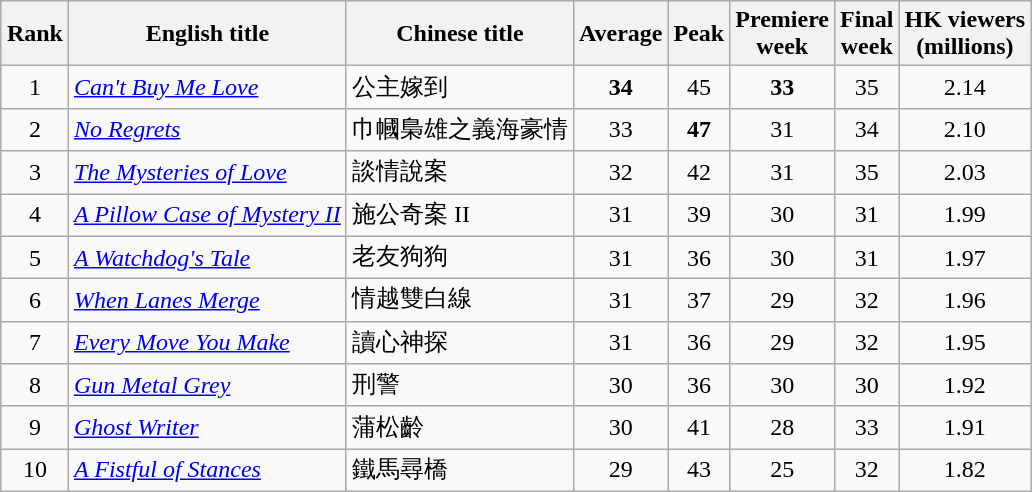<table class="wikitable sortable" style="margin:auto; margin:auto;">
<tr>
<th>Rank</th>
<th>English title</th>
<th>Chinese title</th>
<th>Average</th>
<th>Peak</th>
<th>Premiere<br>week</th>
<th>Final<br>week</th>
<th>HK viewers<br>(millions)</th>
</tr>
<tr>
<td style="text-align:center;">1</td>
<td><em><a href='#'>Can't Buy Me Love</a></em></td>
<td>公主嫁到</td>
<td style="text-align:center;"><strong>34</strong></td>
<td style="text-align:center;">45</td>
<td style="text-align:center;"><strong>33</strong></td>
<td style="text-align:center;">35</td>
<td style="text-align:center;">2.14</td>
</tr>
<tr>
<td style="text-align:center;">2</td>
<td><em><a href='#'>No Regrets</a></em></td>
<td>巾幗梟雄之義海豪情</td>
<td style="text-align:center;">33</td>
<td style="text-align:center;"><strong>47</strong></td>
<td style="text-align:center;">31</td>
<td style="text-align:center;">34</td>
<td style="text-align:center;">2.10</td>
</tr>
<tr>
<td style="text-align:center;">3</td>
<td><em><a href='#'>The Mysteries of Love</a></em></td>
<td>談情說案</td>
<td style="text-align:center;">32</td>
<td style="text-align:center;">42</td>
<td style="text-align:center;">31</td>
<td style="text-align:center;">35</td>
<td style="text-align:center;">2.03</td>
</tr>
<tr>
<td style="text-align:center;">4</td>
<td><em><a href='#'>A Pillow Case of Mystery II</a></em></td>
<td>施公奇案 II</td>
<td style="text-align:center;">31</td>
<td style="text-align:center;">39</td>
<td style="text-align:center;">30</td>
<td style="text-align:center;">31</td>
<td style="text-align:center;">1.99</td>
</tr>
<tr>
<td style="text-align:center;">5</td>
<td><em><a href='#'>A Watchdog's Tale</a></em></td>
<td>老友狗狗</td>
<td style="text-align:center;">31</td>
<td style="text-align:center;">36</td>
<td style="text-align:center;">30</td>
<td style="text-align:center;">31</td>
<td style="text-align:center;">1.97</td>
</tr>
<tr>
<td style="text-align:center;">6</td>
<td><em><a href='#'>When Lanes Merge</a></em></td>
<td>情越雙白線</td>
<td style="text-align:center;">31</td>
<td style="text-align:center;">37</td>
<td style="text-align:center;">29</td>
<td style="text-align:center;">32</td>
<td style="text-align:center;">1.96</td>
</tr>
<tr>
<td style="text-align:center;">7</td>
<td><em><a href='#'>Every Move You Make</a></em></td>
<td>讀心神探</td>
<td style="text-align:center;">31</td>
<td style="text-align:center;">36</td>
<td style="text-align:center;">29</td>
<td style="text-align:center;">32</td>
<td style="text-align:center;">1.95</td>
</tr>
<tr>
<td style="text-align:center;">8</td>
<td><em><a href='#'>Gun Metal Grey</a></em></td>
<td>刑警</td>
<td style="text-align:center;">30</td>
<td style="text-align:center;">36</td>
<td style="text-align:center;">30</td>
<td style="text-align:center;">30</td>
<td style="text-align:center;">1.92</td>
</tr>
<tr>
<td style="text-align:center;">9</td>
<td><em><a href='#'>Ghost Writer</a></em></td>
<td>蒲松齡</td>
<td style="text-align:center;">30</td>
<td style="text-align:center;">41</td>
<td style="text-align:center;">28</td>
<td style="text-align:center;">33</td>
<td style="text-align:center;">1.91</td>
</tr>
<tr>
<td style="text-align:center;">10</td>
<td><em><a href='#'>A Fistful of Stances</a></em></td>
<td>鐵馬尋橋</td>
<td style="text-align:center;">29</td>
<td style="text-align:center;">43</td>
<td style="text-align:center;">25</td>
<td style="text-align:center;">32</td>
<td style="text-align:center;">1.82</td>
</tr>
</table>
